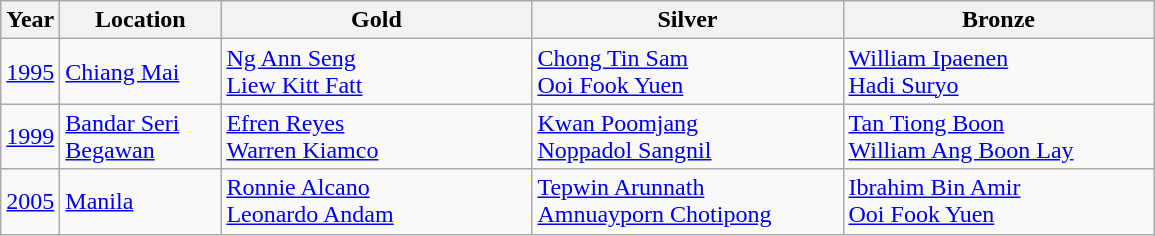<table class="wikitable">
<tr>
<th>Year</th>
<th width="100">Location</th>
<th width="200">Gold</th>
<th width="200">Silver</th>
<th width="200">Bronze</th>
</tr>
<tr>
<td><a href='#'>1995</a></td>
<td> <a href='#'>Chiang Mai</a></td>
<td> <a href='#'>Ng Ann Seng</a><br> <a href='#'>Liew Kitt Fatt</a></td>
<td> <a href='#'>Chong Tin Sam</a><br> <a href='#'>Ooi Fook Yuen</a></td>
<td> <a href='#'>William Ipaenen</a><br> <a href='#'>Hadi Suryo</a></td>
</tr>
<tr>
<td><a href='#'>1999</a></td>
<td> <a href='#'>Bandar Seri Begawan</a></td>
<td> <a href='#'>Efren Reyes</a><br> <a href='#'>Warren Kiamco</a></td>
<td> <a href='#'>Kwan Poomjang</a><br> <a href='#'>Noppadol Sangnil</a></td>
<td> <a href='#'>Tan Tiong Boon</a><br> <a href='#'>William Ang Boon Lay</a></td>
</tr>
<tr>
<td><a href='#'>2005</a></td>
<td> <a href='#'>Manila</a></td>
<td> <a href='#'>Ronnie Alcano</a><br> <a href='#'>Leonardo Andam</a></td>
<td> <a href='#'>Tepwin Arunnath</a><br> <a href='#'>Amnuayporn Chotipong</a></td>
<td> <a href='#'>Ibrahim Bin Amir</a><br> <a href='#'>Ooi Fook Yuen</a></td>
</tr>
</table>
